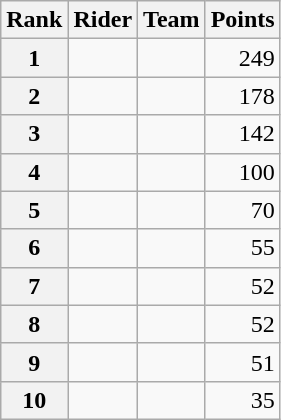<table class="wikitable">
<tr>
<th scope="col">Rank</th>
<th scope="col">Rider</th>
<th scope="col">Team</th>
<th scope="col">Points</th>
</tr>
<tr>
<th scope="row">1</th>
<td> </td>
<td></td>
<td style="text-align:right;">249</td>
</tr>
<tr>
<th scope="row">2</th>
<td> </td>
<td></td>
<td style="text-align:right;">178</td>
</tr>
<tr>
<th scope="row">3</th>
<td></td>
<td></td>
<td style="text-align:right;">142</td>
</tr>
<tr>
<th scope="row">4</th>
<td></td>
<td></td>
<td style="text-align:right;">100</td>
</tr>
<tr>
<th scope="row">5</th>
<td></td>
<td></td>
<td style="text-align:right;">70</td>
</tr>
<tr>
<th scope="row">6</th>
<td></td>
<td></td>
<td style="text-align:right;">55</td>
</tr>
<tr>
<th scope="row">7</th>
<td></td>
<td></td>
<td style="text-align:right;">52</td>
</tr>
<tr>
<th scope="row">8</th>
<td></td>
<td></td>
<td style="text-align:right;">52</td>
</tr>
<tr>
<th scope="row">9</th>
<td></td>
<td></td>
<td style="text-align:right;">51</td>
</tr>
<tr>
<th scope="row">10</th>
<td></td>
<td></td>
<td style="text-align:right;">35</td>
</tr>
</table>
